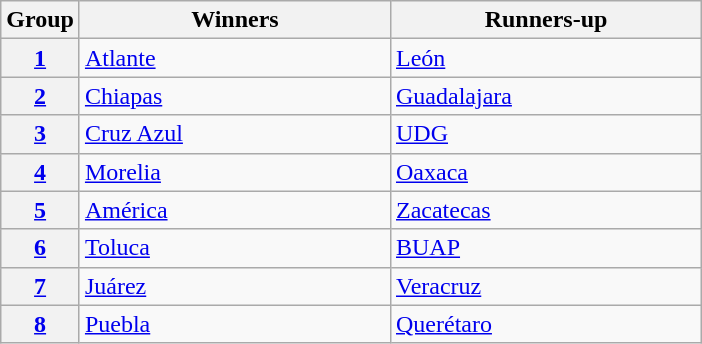<table class="wikitable">
<tr>
<th>Group</th>
<th width=200>Winners</th>
<th width=200>Runners-up</th>
</tr>
<tr>
<th><a href='#'>1</a></th>
<td><a href='#'>Atlante</a></td>
<td><a href='#'>León</a></td>
</tr>
<tr>
<th><a href='#'>2</a></th>
<td><a href='#'>Chiapas</a></td>
<td><a href='#'>Guadalajara</a></td>
</tr>
<tr>
<th><a href='#'>3</a></th>
<td><a href='#'>Cruz Azul</a></td>
<td><a href='#'>UDG</a></td>
</tr>
<tr>
<th><a href='#'>4</a></th>
<td><a href='#'>Morelia</a></td>
<td><a href='#'>Oaxaca</a></td>
</tr>
<tr>
<th><a href='#'>5</a></th>
<td><a href='#'>América</a></td>
<td><a href='#'>Zacatecas</a></td>
</tr>
<tr>
<th><a href='#'>6</a></th>
<td><a href='#'>Toluca</a></td>
<td><a href='#'>BUAP</a></td>
</tr>
<tr>
<th><a href='#'>7</a></th>
<td><a href='#'>Juárez</a></td>
<td><a href='#'>Veracruz</a></td>
</tr>
<tr>
<th><a href='#'>8</a></th>
<td><a href='#'>Puebla</a></td>
<td><a href='#'>Querétaro</a></td>
</tr>
</table>
